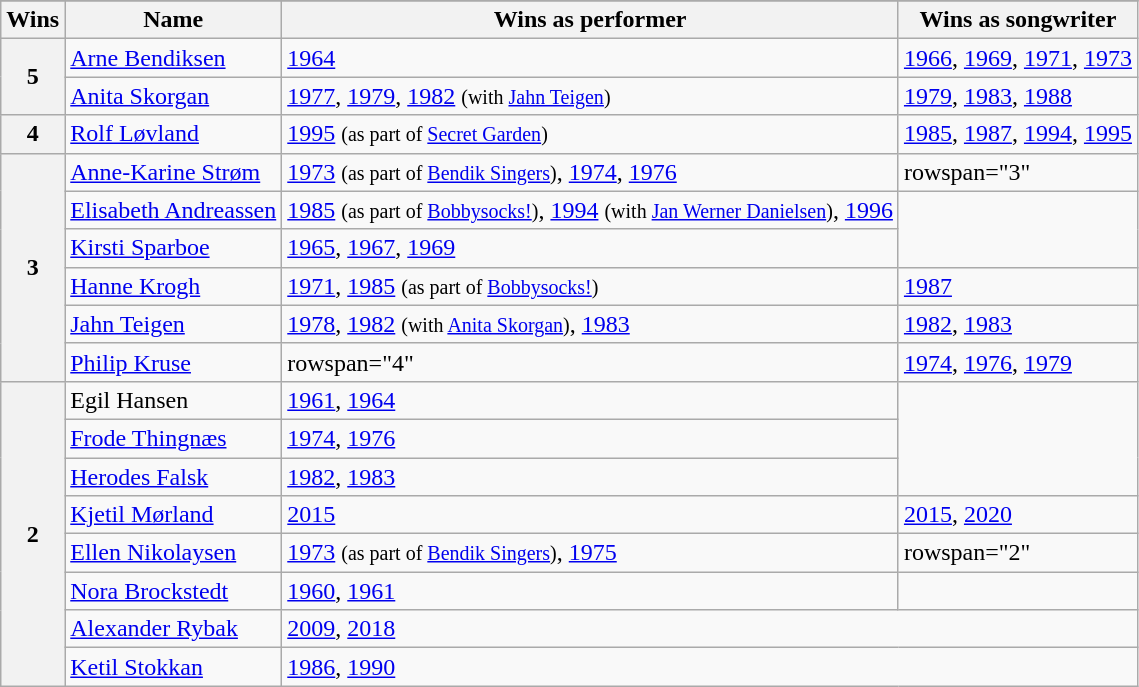<table class="wikitable plainrowheaders">
<tr>
</tr>
<tr>
<th scope="col">Wins</th>
<th scope="col">Name</th>
<th scope="col">Wins as performer</th>
<th scope="col">Wins as songwriter</th>
</tr>
<tr>
<th scope="row" rowspan="2">5</th>
<td><a href='#'>Arne Bendiksen</a></td>
<td><a href='#'>1964</a></td>
<td><a href='#'>1966</a>, <a href='#'>1969</a>, <a href='#'>1971</a>, <a href='#'>1973</a></td>
</tr>
<tr>
<td><a href='#'>Anita Skorgan</a></td>
<td><a href='#'>1977</a>, <a href='#'>1979</a>, <a href='#'>1982</a> <small>(with <a href='#'>Jahn Teigen</a>)</small></td>
<td><a href='#'>1979</a>, <a href='#'>1983</a>, <a href='#'>1988</a></td>
</tr>
<tr>
<th scope="row">4</th>
<td><a href='#'>Rolf Løvland</a></td>
<td><a href='#'>1995</a> <small>(as part of <a href='#'>Secret Garden</a>)</small></td>
<td><a href='#'>1985</a>, <a href='#'>1987</a>, <a href='#'>1994</a>, <a href='#'>1995</a></td>
</tr>
<tr>
<th scope="row" rowspan="6">3</th>
<td><a href='#'>Anne-Karine Strøm</a></td>
<td><a href='#'>1973</a> <small>(as part of <a href='#'>Bendik Singers</a>)</small>, <a href='#'>1974</a>, <a href='#'>1976</a></td>
<td>rowspan="3" </td>
</tr>
<tr>
<td><a href='#'>Elisabeth Andreassen</a></td>
<td><a href='#'>1985</a> <small>(as part of <a href='#'>Bobbysocks!</a>)</small>, <a href='#'>1994</a> <small>(with <a href='#'>Jan Werner Danielsen</a>)</small>, <a href='#'>1996</a></td>
</tr>
<tr>
<td><a href='#'>Kirsti Sparboe</a></td>
<td><a href='#'>1965</a>, <a href='#'>1967</a>, <a href='#'>1969</a></td>
</tr>
<tr>
<td><a href='#'>Hanne Krogh</a></td>
<td><a href='#'>1971</a>, <a href='#'>1985</a> <small>(as part of <a href='#'>Bobbysocks!</a>)</small></td>
<td><a href='#'>1987</a></td>
</tr>
<tr>
<td><a href='#'>Jahn Teigen</a></td>
<td><a href='#'>1978</a>, <a href='#'>1982</a> <small>(with <a href='#'>Anita Skorgan</a>)</small>, <a href='#'>1983</a></td>
<td><a href='#'>1982</a>, <a href='#'>1983</a></td>
</tr>
<tr>
<td><a href='#'>Philip Kruse</a></td>
<td>rowspan="4" </td>
<td><a href='#'>1974</a>, <a href='#'>1976</a>, <a href='#'>1979</a></td>
</tr>
<tr>
<th scope="row" rowspan="8">2</th>
<td>Egil Hansen</td>
<td><a href='#'>1961</a>, <a href='#'>1964</a></td>
</tr>
<tr>
<td><a href='#'>Frode Thingnæs</a></td>
<td><a href='#'>1974</a>, <a href='#'>1976</a></td>
</tr>
<tr>
<td><a href='#'>Herodes Falsk</a></td>
<td><a href='#'>1982</a>, <a href='#'>1983</a></td>
</tr>
<tr>
<td><a href='#'>Kjetil Mørland</a></td>
<td><a href='#'>2015</a></td>
<td><a href='#'>2015</a>, <a href='#'>2020</a></td>
</tr>
<tr>
<td><a href='#'>Ellen Nikolaysen</a></td>
<td><a href='#'>1973</a> <small>(as part of <a href='#'>Bendik Singers</a>)</small>, <a href='#'>1975</a></td>
<td>rowspan="2" </td>
</tr>
<tr>
<td><a href='#'>Nora Brockstedt</a></td>
<td><a href='#'>1960</a>, <a href='#'>1961</a></td>
</tr>
<tr>
<td><a href='#'>Alexander Rybak</a></td>
<td colspan="2"><a href='#'>2009</a>, <a href='#'>2018</a></td>
</tr>
<tr>
<td><a href='#'>Ketil Stokkan</a></td>
<td colspan="2"><a href='#'>1986</a>, <a href='#'>1990</a></td>
</tr>
</table>
